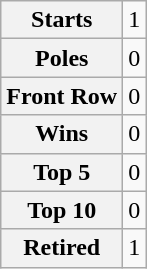<table class="wikitable" style="text-align:center">
<tr>
<th>Starts</th>
<td>1</td>
</tr>
<tr>
<th>Poles</th>
<td>0</td>
</tr>
<tr>
<th>Front Row</th>
<td>0</td>
</tr>
<tr>
<th>Wins</th>
<td>0</td>
</tr>
<tr>
<th>Top 5</th>
<td>0</td>
</tr>
<tr>
<th>Top 10</th>
<td>0</td>
</tr>
<tr>
<th>Retired</th>
<td>1</td>
</tr>
</table>
